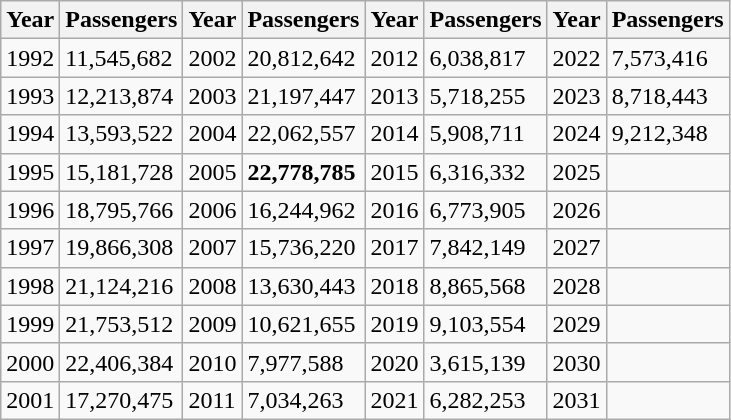<table class="wikitable">
<tr>
<th>Year</th>
<th>Passengers</th>
<th>Year</th>
<th>Passengers</th>
<th>Year</th>
<th>Passengers</th>
<th>Year</th>
<th>Passengers</th>
</tr>
<tr>
<td>1992</td>
<td>11,545,682</td>
<td>2002</td>
<td>20,812,642</td>
<td>2012</td>
<td>6,038,817</td>
<td>2022</td>
<td>7,573,416</td>
</tr>
<tr>
<td>1993</td>
<td>12,213,874</td>
<td>2003</td>
<td>21,197,447</td>
<td>2013</td>
<td>5,718,255</td>
<td>2023</td>
<td>8,718,443</td>
</tr>
<tr>
<td>1994</td>
<td>13,593,522</td>
<td>2004</td>
<td>22,062,557</td>
<td>2014</td>
<td>5,908,711</td>
<td>2024</td>
<td>9,212,348</td>
</tr>
<tr>
<td>1995</td>
<td>15,181,728</td>
<td>2005</td>
<td><strong>22,778,785</strong></td>
<td>2015</td>
<td>6,316,332</td>
<td>2025</td>
<td></td>
</tr>
<tr>
<td>1996</td>
<td>18,795,766</td>
<td>2006</td>
<td>16,244,962</td>
<td>2016</td>
<td>6,773,905</td>
<td>2026</td>
<td></td>
</tr>
<tr>
<td>1997</td>
<td>19,866,308</td>
<td>2007</td>
<td>15,736,220</td>
<td>2017</td>
<td>7,842,149</td>
<td>2027</td>
<td></td>
</tr>
<tr>
<td>1998</td>
<td>21,124,216</td>
<td>2008</td>
<td>13,630,443</td>
<td>2018</td>
<td>8,865,568</td>
<td>2028</td>
<td></td>
</tr>
<tr>
<td>1999</td>
<td>21,753,512</td>
<td>2009</td>
<td>10,621,655</td>
<td>2019</td>
<td>9,103,554</td>
<td>2029</td>
<td></td>
</tr>
<tr>
<td>2000</td>
<td>22,406,384</td>
<td>2010</td>
<td>7,977,588</td>
<td>2020</td>
<td>3,615,139</td>
<td>2030</td>
<td></td>
</tr>
<tr>
<td>2001</td>
<td>17,270,475</td>
<td>2011</td>
<td>7,034,263</td>
<td>2021</td>
<td>6,282,253</td>
<td>2031</td>
<td></td>
</tr>
</table>
